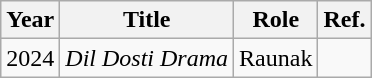<table class="wikitable">
<tr>
<th>Year</th>
<th>Title</th>
<th>Role</th>
<th>Ref.</th>
</tr>
<tr>
<td>2024</td>
<td><em>Dil Dosti Drama</em></td>
<td>Raunak</td>
<td style="text-align:center;"></td>
</tr>
</table>
